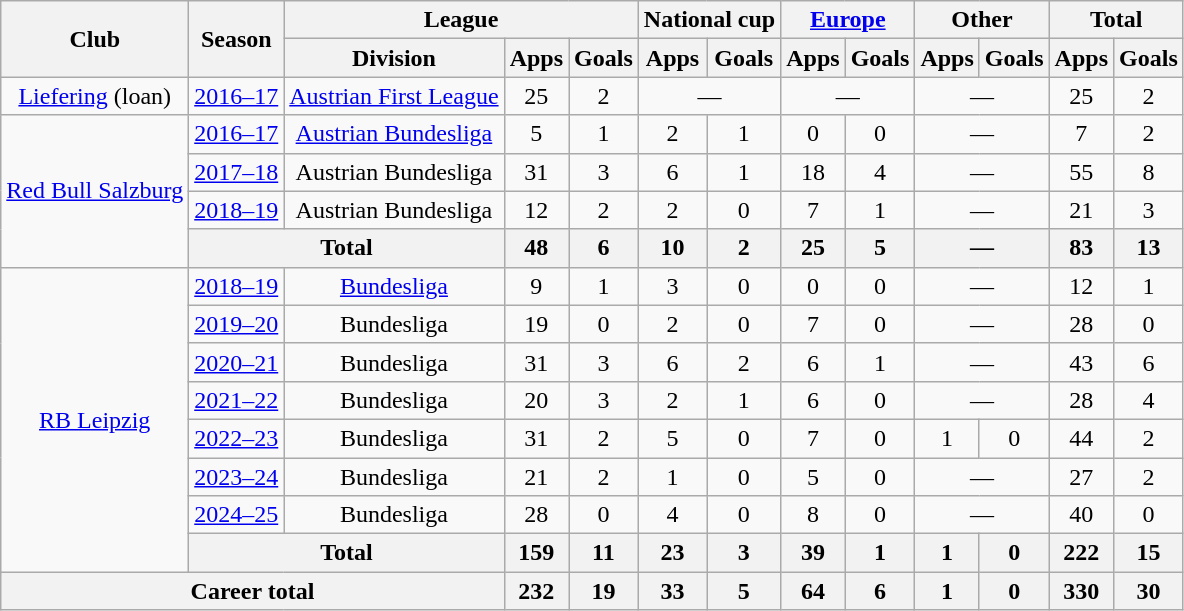<table class="wikitable" style="text-align:center">
<tr>
<th rowspan="2">Club</th>
<th rowspan="2">Season</th>
<th colspan="3">League</th>
<th colspan="2">National cup</th>
<th colspan="2"><a href='#'>Europe</a></th>
<th colspan="2">Other</th>
<th colspan="2">Total</th>
</tr>
<tr>
<th>Division</th>
<th>Apps</th>
<th>Goals</th>
<th>Apps</th>
<th>Goals</th>
<th>Apps</th>
<th>Goals</th>
<th>Apps</th>
<th>Goals</th>
<th>Apps</th>
<th>Goals</th>
</tr>
<tr>
<td><a href='#'>Liefering</a> (loan)</td>
<td><a href='#'>2016–17</a></td>
<td><a href='#'>Austrian First League</a></td>
<td>25</td>
<td>2</td>
<td colspan="2">—</td>
<td colspan="2">—</td>
<td colspan="2">—</td>
<td>25</td>
<td>2</td>
</tr>
<tr>
<td rowspan="4"><a href='#'>Red Bull Salzburg</a></td>
<td><a href='#'>2016–17</a></td>
<td><a href='#'>Austrian Bundesliga</a></td>
<td>5</td>
<td>1</td>
<td>2</td>
<td>1</td>
<td>0</td>
<td>0</td>
<td colspan="2">—</td>
<td>7</td>
<td>2</td>
</tr>
<tr>
<td><a href='#'>2017–18</a></td>
<td>Austrian Bundesliga</td>
<td>31</td>
<td>3</td>
<td>6</td>
<td>1</td>
<td>18</td>
<td>4</td>
<td colspan="2">—</td>
<td>55</td>
<td>8</td>
</tr>
<tr>
<td><a href='#'>2018–19</a></td>
<td>Austrian Bundesliga</td>
<td>12</td>
<td>2</td>
<td>2</td>
<td>0</td>
<td>7</td>
<td>1</td>
<td colspan="2">—</td>
<td>21</td>
<td>3</td>
</tr>
<tr>
<th colspan="2">Total</th>
<th>48</th>
<th>6</th>
<th>10</th>
<th>2</th>
<th>25</th>
<th>5</th>
<th colspan="2">—</th>
<th>83</th>
<th>13</th>
</tr>
<tr>
<td rowspan="8"><a href='#'>RB Leipzig</a></td>
<td><a href='#'>2018–19</a></td>
<td><a href='#'>Bundesliga</a></td>
<td>9</td>
<td>1</td>
<td>3</td>
<td>0</td>
<td>0</td>
<td>0</td>
<td colspan="2">—</td>
<td>12</td>
<td>1</td>
</tr>
<tr>
<td><a href='#'>2019–20</a></td>
<td>Bundesliga</td>
<td>19</td>
<td>0</td>
<td>2</td>
<td>0</td>
<td>7</td>
<td>0</td>
<td colspan="2">—</td>
<td>28</td>
<td>0</td>
</tr>
<tr>
<td><a href='#'>2020–21</a></td>
<td>Bundesliga</td>
<td>31</td>
<td>3</td>
<td>6</td>
<td>2</td>
<td>6</td>
<td>1</td>
<td colspan="2">—</td>
<td>43</td>
<td>6</td>
</tr>
<tr>
<td><a href='#'>2021–22</a></td>
<td>Bundesliga</td>
<td>20</td>
<td>3</td>
<td>2</td>
<td>1</td>
<td>6</td>
<td>0</td>
<td colspan="2">—</td>
<td>28</td>
<td>4</td>
</tr>
<tr>
<td><a href='#'>2022–23</a></td>
<td>Bundesliga</td>
<td>31</td>
<td>2</td>
<td>5</td>
<td>0</td>
<td>7</td>
<td>0</td>
<td>1</td>
<td>0</td>
<td>44</td>
<td>2</td>
</tr>
<tr>
<td><a href='#'>2023–24</a></td>
<td>Bundesliga</td>
<td>21</td>
<td>2</td>
<td>1</td>
<td>0</td>
<td>5</td>
<td>0</td>
<td colspan="2">—</td>
<td>27</td>
<td>2</td>
</tr>
<tr>
<td><a href='#'>2024–25</a></td>
<td>Bundesliga</td>
<td>28</td>
<td>0</td>
<td>4</td>
<td>0</td>
<td>8</td>
<td>0</td>
<td colspan="2">—</td>
<td>40</td>
<td>0</td>
</tr>
<tr>
<th colspan="2">Total</th>
<th>159</th>
<th>11</th>
<th>23</th>
<th>3</th>
<th>39</th>
<th>1</th>
<th>1</th>
<th>0</th>
<th>222</th>
<th>15</th>
</tr>
<tr>
<th colspan="3">Career total</th>
<th>232</th>
<th>19</th>
<th>33</th>
<th>5</th>
<th>64</th>
<th>6</th>
<th>1</th>
<th>0</th>
<th>330</th>
<th>30</th>
</tr>
</table>
